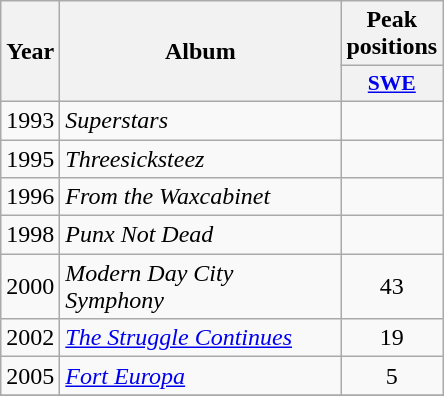<table class="wikitable">
<tr>
<th align="center" rowspan="2" width="10">Year</th>
<th align="center" rowspan="2" width="180">Album</th>
<th align="center" colspan="1" width="20">Peak positions</th>
</tr>
<tr>
<th scope="col" style="width:3em;font-size:90%;"><a href='#'>SWE</a><br></th>
</tr>
<tr>
<td style="text-align:center;">1993</td>
<td><em>Superstars</em></td>
<td style="text-align:center;"></td>
</tr>
<tr>
<td style="text-align:center;">1995</td>
<td><em>Threesicksteez</em></td>
<td style="text-align:center;"></td>
</tr>
<tr>
<td style="text-align:center;">1996</td>
<td><em>From the Waxcabinet</em></td>
<td style="text-align:center;"></td>
</tr>
<tr>
<td style="text-align:center;">1998</td>
<td><em>Punx Not Dead</em></td>
<td style="text-align:center;"></td>
</tr>
<tr>
<td style="text-align:center;">2000</td>
<td><em>Modern Day City Symphony</em></td>
<td style="text-align:center;">43</td>
</tr>
<tr>
<td style="text-align:center;">2002</td>
<td><em><a href='#'>The Struggle Continues</a></em></td>
<td style="text-align:center;">19</td>
</tr>
<tr>
<td style="text-align:center;">2005</td>
<td><em><a href='#'>Fort Europa</a></em></td>
<td style="text-align:center;">5</td>
</tr>
<tr>
</tr>
</table>
